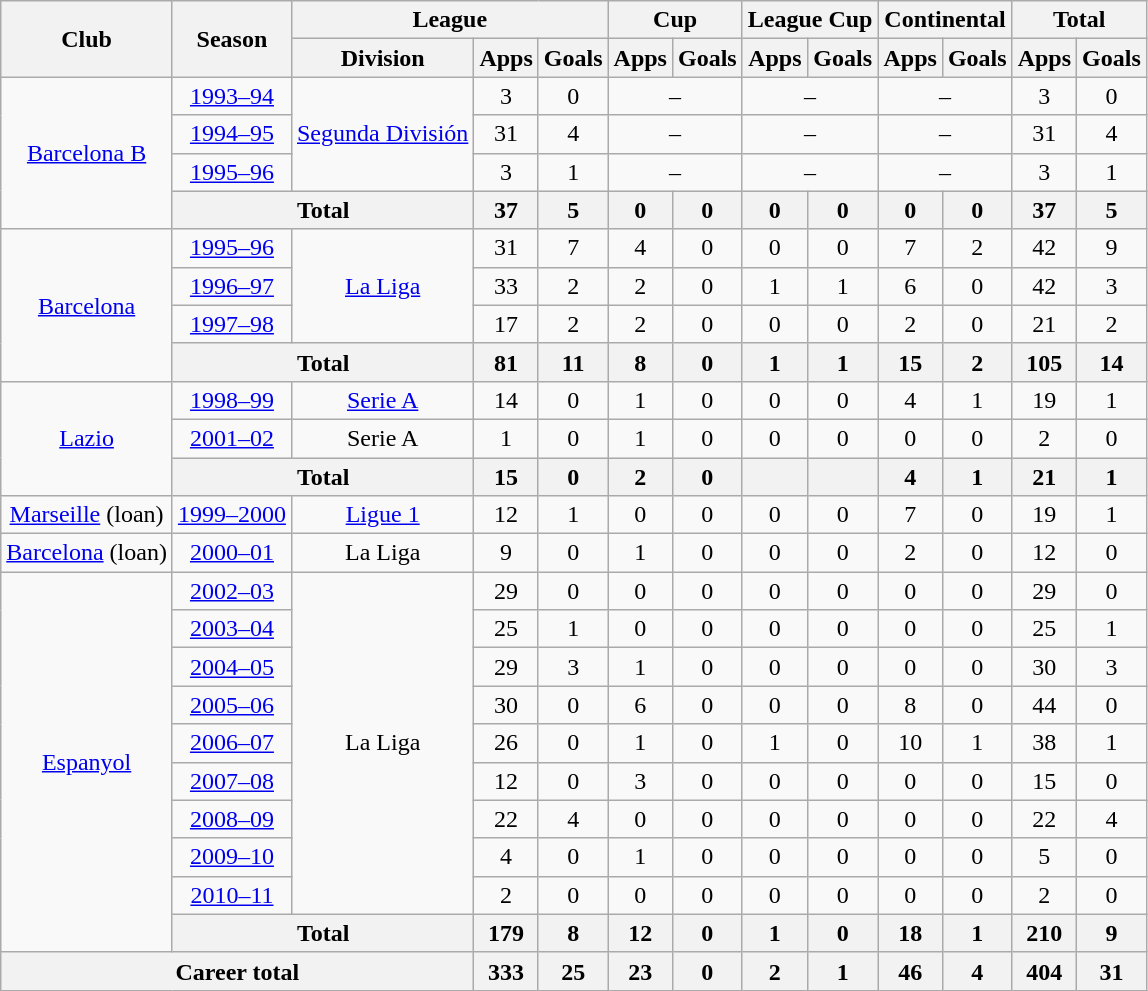<table class="wikitable" style="text-align:center">
<tr>
<th rowspan="2">Club</th>
<th rowspan="2">Season</th>
<th colspan="3">League</th>
<th colspan="2">Cup</th>
<th colspan="2">League Cup</th>
<th colspan="2">Continental</th>
<th colspan="2">Total</th>
</tr>
<tr>
<th>Division</th>
<th>Apps</th>
<th>Goals</th>
<th>Apps</th>
<th>Goals</th>
<th>Apps</th>
<th>Goals</th>
<th>Apps</th>
<th>Goals</th>
<th>Apps</th>
<th>Goals</th>
</tr>
<tr>
<td rowspan="4"><a href='#'>Barcelona B</a></td>
<td><a href='#'>1993–94</a></td>
<td rowspan="3"><a href='#'>Segunda División</a></td>
<td>3</td>
<td>0</td>
<td colspan="2">–</td>
<td colspan="2">–</td>
<td colspan="2">–</td>
<td>3</td>
<td>0</td>
</tr>
<tr>
<td><a href='#'>1994–95</a></td>
<td>31</td>
<td>4</td>
<td colspan="2">–</td>
<td colspan="2">–</td>
<td colspan="2">–</td>
<td>31</td>
<td>4</td>
</tr>
<tr>
<td><a href='#'>1995–96</a></td>
<td>3</td>
<td>1</td>
<td colspan="2">–</td>
<td colspan="2">–</td>
<td colspan="2">–</td>
<td>3</td>
<td>1</td>
</tr>
<tr>
<th colspan="2">Total</th>
<th>37</th>
<th>5</th>
<th>0</th>
<th>0</th>
<th>0</th>
<th>0</th>
<th>0</th>
<th>0</th>
<th>37</th>
<th>5</th>
</tr>
<tr>
<td rowspan="4"><a href='#'>Barcelona</a></td>
<td><a href='#'>1995–96</a></td>
<td rowspan="3"><a href='#'>La Liga</a></td>
<td>31</td>
<td>7</td>
<td>4</td>
<td>0</td>
<td>0</td>
<td>0</td>
<td>7</td>
<td>2</td>
<td>42</td>
<td>9</td>
</tr>
<tr>
<td><a href='#'>1996–97</a></td>
<td>33</td>
<td>2</td>
<td>2</td>
<td>0</td>
<td>1</td>
<td>1</td>
<td>6</td>
<td>0</td>
<td>42</td>
<td>3</td>
</tr>
<tr>
<td><a href='#'>1997–98</a></td>
<td>17</td>
<td>2</td>
<td>2</td>
<td>0</td>
<td>0</td>
<td>0</td>
<td>2</td>
<td>0</td>
<td>21</td>
<td>2</td>
</tr>
<tr>
<th colspan="2">Total</th>
<th>81</th>
<th>11</th>
<th>8</th>
<th>0</th>
<th>1</th>
<th>1</th>
<th>15</th>
<th>2</th>
<th>105</th>
<th>14</th>
</tr>
<tr>
<td rowspan="3"><a href='#'>Lazio</a></td>
<td><a href='#'>1998–99</a></td>
<td><a href='#'>Serie A</a></td>
<td>14</td>
<td>0</td>
<td>1</td>
<td>0</td>
<td>0</td>
<td>0</td>
<td>4</td>
<td>1</td>
<td>19</td>
<td>1</td>
</tr>
<tr>
<td><a href='#'>2001–02</a></td>
<td>Serie A</td>
<td>1</td>
<td>0</td>
<td>1</td>
<td>0</td>
<td>0</td>
<td>0</td>
<td>0</td>
<td>0</td>
<td>2</td>
<td>0</td>
</tr>
<tr>
<th colspan="2">Total</th>
<th>15</th>
<th>0</th>
<th>2</th>
<th>0</th>
<th></th>
<th></th>
<th>4</th>
<th>1</th>
<th>21</th>
<th>1</th>
</tr>
<tr>
<td><a href='#'>Marseille</a> (loan)</td>
<td><a href='#'>1999–2000</a></td>
<td><a href='#'>Ligue 1</a></td>
<td>12</td>
<td>1</td>
<td>0</td>
<td>0</td>
<td>0</td>
<td>0</td>
<td>7</td>
<td>0</td>
<td>19</td>
<td>1</td>
</tr>
<tr>
<td><a href='#'>Barcelona</a> (loan)</td>
<td><a href='#'>2000–01</a></td>
<td>La Liga</td>
<td>9</td>
<td>0</td>
<td>1</td>
<td>0</td>
<td>0</td>
<td>0</td>
<td>2</td>
<td>0</td>
<td>12</td>
<td>0</td>
</tr>
<tr>
<td rowspan="10"><a href='#'>Espanyol</a></td>
<td><a href='#'>2002–03</a></td>
<td rowspan="9">La Liga</td>
<td>29</td>
<td>0</td>
<td>0</td>
<td>0</td>
<td>0</td>
<td>0</td>
<td>0</td>
<td>0</td>
<td>29</td>
<td>0</td>
</tr>
<tr>
<td><a href='#'>2003–04</a></td>
<td>25</td>
<td>1</td>
<td>0</td>
<td>0</td>
<td>0</td>
<td>0</td>
<td>0</td>
<td>0</td>
<td>25</td>
<td>1</td>
</tr>
<tr>
<td><a href='#'>2004–05</a></td>
<td>29</td>
<td>3</td>
<td>1</td>
<td>0</td>
<td>0</td>
<td>0</td>
<td>0</td>
<td>0</td>
<td>30</td>
<td>3</td>
</tr>
<tr>
<td><a href='#'>2005–06</a></td>
<td>30</td>
<td>0</td>
<td>6</td>
<td>0</td>
<td>0</td>
<td>0</td>
<td>8</td>
<td>0</td>
<td>44</td>
<td>0</td>
</tr>
<tr>
<td><a href='#'>2006–07</a></td>
<td>26</td>
<td>0</td>
<td>1</td>
<td>0</td>
<td>1</td>
<td>0</td>
<td>10</td>
<td>1</td>
<td>38</td>
<td>1</td>
</tr>
<tr>
<td><a href='#'>2007–08</a></td>
<td>12</td>
<td>0</td>
<td>3</td>
<td>0</td>
<td>0</td>
<td>0</td>
<td>0</td>
<td>0</td>
<td>15</td>
<td>0</td>
</tr>
<tr>
<td><a href='#'>2008–09</a></td>
<td>22</td>
<td>4</td>
<td>0</td>
<td>0</td>
<td>0</td>
<td>0</td>
<td>0</td>
<td>0</td>
<td>22</td>
<td>4</td>
</tr>
<tr>
<td><a href='#'>2009–10</a></td>
<td>4</td>
<td>0</td>
<td>1</td>
<td>0</td>
<td>0</td>
<td>0</td>
<td>0</td>
<td>0</td>
<td>5</td>
<td>0</td>
</tr>
<tr>
<td><a href='#'>2010–11</a></td>
<td>2</td>
<td>0</td>
<td>0</td>
<td>0</td>
<td>0</td>
<td>0</td>
<td>0</td>
<td>0</td>
<td>2</td>
<td>0</td>
</tr>
<tr>
<th colspan="2">Total</th>
<th>179</th>
<th>8</th>
<th>12</th>
<th>0</th>
<th>1</th>
<th>0</th>
<th>18</th>
<th>1</th>
<th>210</th>
<th>9</th>
</tr>
<tr>
<th colspan="3">Career total</th>
<th>333</th>
<th>25</th>
<th>23</th>
<th>0</th>
<th>2</th>
<th>1</th>
<th>46</th>
<th>4</th>
<th>404</th>
<th>31</th>
</tr>
</table>
